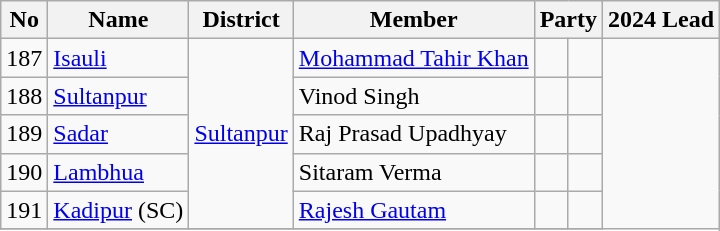<table class="wikitable sortable">
<tr>
<th>No</th>
<th>Name</th>
<th>District</th>
<th>Member</th>
<th colspan="2">Party</th>
<th colspan="2">2024 Lead</th>
</tr>
<tr>
<td>187</td>
<td><a href='#'>Isauli</a></td>
<td rowspan="5"><a href='#'>Sultanpur</a></td>
<td><a href='#'>Mohammad Tahir Khan</a></td>
<td></td>
<td></td>
</tr>
<tr>
<td>188</td>
<td><a href='#'>Sultanpur</a></td>
<td>Vinod Singh</td>
<td></td>
<td></td>
</tr>
<tr>
<td>189</td>
<td><a href='#'>Sadar</a></td>
<td>Raj Prasad Upadhyay</td>
<td></td>
<td></td>
</tr>
<tr>
<td>190</td>
<td><a href='#'>Lambhua</a></td>
<td>Sitaram Verma</td>
<td></td>
<td></td>
</tr>
<tr>
<td>191</td>
<td><a href='#'>Kadipur</a> (SC)</td>
<td><a href='#'>Rajesh Gautam</a></td>
<td></td>
<td></td>
</tr>
<tr>
</tr>
</table>
